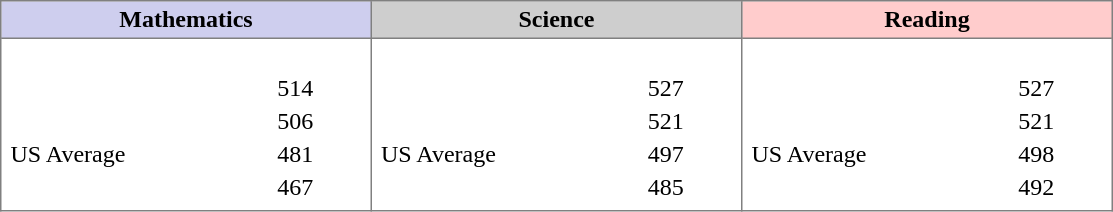<table cellpadding="3" cellspacing="0" border="1" style="float:left; border:gray solid 1px; border-collapse:collapse; ">
<tr>
<th style="background:#ceceee;">Mathematics</th>
<th style="background:#cecece;">Science</th>
<th style="background:#fcc;">Reading</th>
</tr>
<tr>
<td><br><table width=240>
<tr>
<td></td>
<td>514</td>
</tr>
<tr>
<td></td>
<td>506</td>
</tr>
<tr>
<td> US Average</td>
<td>481</td>
</tr>
<tr>
<td></td>
<td>467</td>
</tr>
</table>
</td>
<td><br><table width=240>
<tr>
<td></td>
<td>527</td>
</tr>
<tr>
<td></td>
<td>521</td>
</tr>
<tr>
<td> US Average</td>
<td>497</td>
</tr>
<tr>
<td></td>
<td>485</td>
</tr>
</table>
</td>
<td><br><table width=240>
<tr>
<td></td>
<td>527</td>
</tr>
<tr>
<td></td>
<td>521</td>
</tr>
<tr>
<td> US Average</td>
<td>498</td>
</tr>
<tr>
<td></td>
<td>492</td>
</tr>
</table>
</td>
</tr>
</table>
